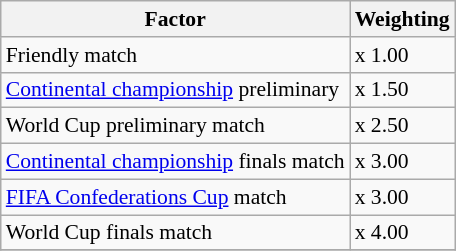<table class="wikitable" style="font-size: 90%;">
<tr>
<th>Factor</th>
<th>Weighting</th>
</tr>
<tr>
<td>Friendly match</td>
<td>x 1.00</td>
</tr>
<tr>
<td><a href='#'>Continental championship</a> preliminary</td>
<td>x 1.50</td>
</tr>
<tr>
<td>World Cup preliminary match</td>
<td>x 2.50</td>
</tr>
<tr>
<td><a href='#'>Continental championship</a> finals match</td>
<td>x 3.00</td>
</tr>
<tr>
<td><a href='#'>FIFA Confederations Cup</a> match</td>
<td>x 3.00</td>
</tr>
<tr>
<td>World Cup finals match</td>
<td>x 4.00</td>
</tr>
<tr>
</tr>
</table>
